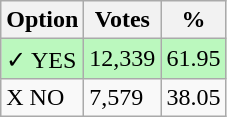<table class="wikitable">
<tr>
<th>Option</th>
<th>Votes</th>
<th>%</th>
</tr>
<tr>
<td style=background:#bbf8be>✓ YES</td>
<td style=background:#bbf8be>12,339</td>
<td style=background:#bbf8be>61.95</td>
</tr>
<tr>
<td>X NO</td>
<td>7,579</td>
<td>38.05</td>
</tr>
</table>
